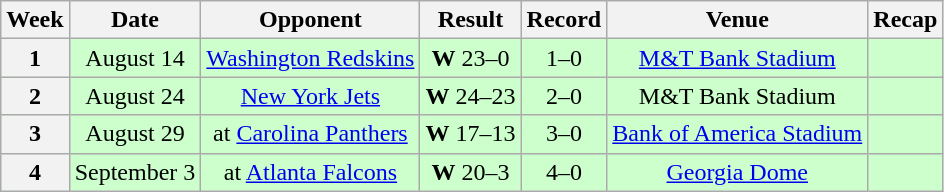<table class="wikitable" style="text-align:center">
<tr>
<th>Week</th>
<th>Date</th>
<th>Opponent</th>
<th>Result</th>
<th>Record</th>
<th>Venue</th>
<th>Recap</th>
</tr>
<tr style="background:#cfc">
<th>1</th>
<td>August 14</td>
<td><a href='#'>Washington Redskins</a></td>
<td><strong>W</strong> 23–0</td>
<td>1–0</td>
<td><a href='#'>M&T Bank Stadium</a></td>
<td></td>
</tr>
<tr style="background:#cfc">
<th>2</th>
<td>August 24</td>
<td><a href='#'>New York Jets</a></td>
<td><strong>W</strong> 24–23</td>
<td>2–0</td>
<td>M&T Bank Stadium</td>
<td></td>
</tr>
<tr style="background:#cfc">
<th>3</th>
<td>August 29</td>
<td>at <a href='#'>Carolina Panthers</a></td>
<td><strong>W</strong> 17–13</td>
<td>3–0</td>
<td><a href='#'>Bank of America Stadium</a></td>
<td></td>
</tr>
<tr style="background:#cfc">
<th>4</th>
<td>September 3</td>
<td>at <a href='#'>Atlanta Falcons</a></td>
<td><strong>W</strong> 20–3</td>
<td>4–0</td>
<td><a href='#'>Georgia Dome</a></td>
<td></td>
</tr>
</table>
